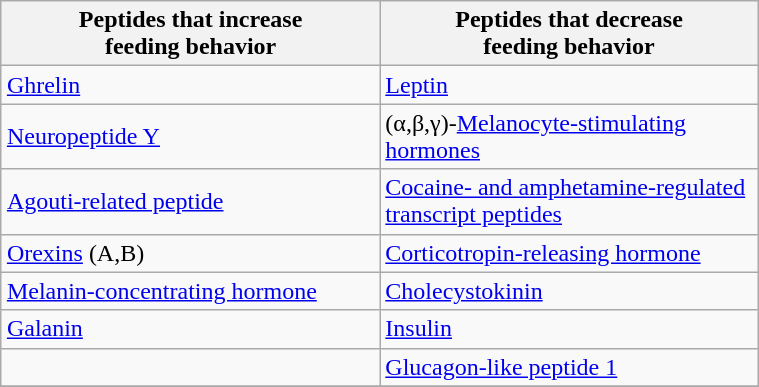<table class="wikitable sortable" style="width:40%; float:right; margin-left:15px">
<tr>
<th scope="col" style="width:50%">Peptides that increase<br>feeding behavior</th>
<th scope="col" style="width:50%">Peptides that decrease<br>feeding behavior</th>
</tr>
<tr>
<td><a href='#'>Ghrelin</a></td>
<td><a href='#'>Leptin</a></td>
</tr>
<tr>
<td><a href='#'>Neuropeptide Y</a></td>
<td>(α,β,γ)-<a href='#'>Melanocyte-stimulating hormones</a></td>
</tr>
<tr>
<td><a href='#'>Agouti-related peptide</a></td>
<td><a href='#'>Cocaine- and amphetamine-regulated transcript peptides</a></td>
</tr>
<tr>
<td><a href='#'>Orexins</a> (A,B)</td>
<td><a href='#'>Corticotropin-releasing hormone</a></td>
</tr>
<tr>
<td><a href='#'>Melanin-concentrating hormone</a></td>
<td><a href='#'>Cholecystokinin</a></td>
</tr>
<tr>
<td><a href='#'>Galanin</a></td>
<td><a href='#'>Insulin</a></td>
</tr>
<tr>
<td></td>
<td><a href='#'>Glucagon-like peptide 1</a></td>
</tr>
<tr>
</tr>
</table>
